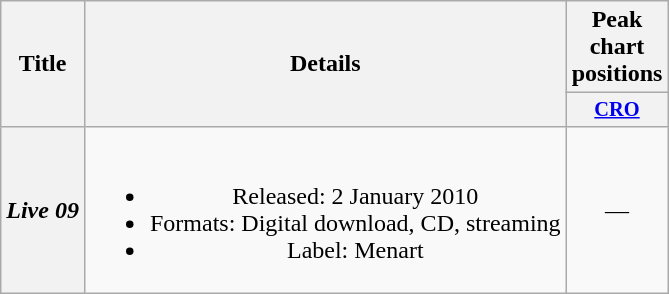<table class="wikitable plainrowheaders" style="text-align:center;">
<tr>
<th scope="col" rowspan="2">Title</th>
<th scope="col" rowspan="2">Details</th>
<th scope="col" colspan="1">Peak chart positions</th>
</tr>
<tr>
<th scope="col" style="width:3em;font-size:85%;"><a href='#'>CRO</a></th>
</tr>
<tr>
<th scope="row"><em>Live 09</em></th>
<td><br><ul><li>Released: 2 January 2010</li><li>Formats: Digital download, CD, streaming</li><li>Label: Menart</li></ul></td>
<td>—</td>
</tr>
</table>
